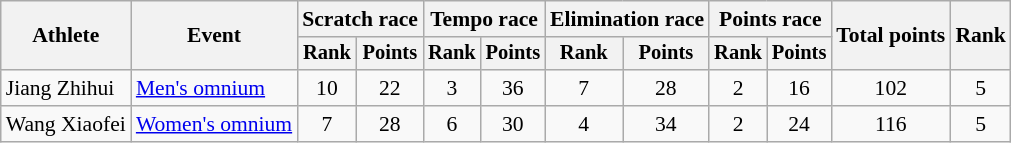<table class=wikitable style=font-size:90%;text-align:center>
<tr>
<th rowspan="2">Athlete</th>
<th rowspan="2">Event</th>
<th colspan=2>Scratch race</th>
<th colspan=2>Tempo race</th>
<th colspan=2>Elimination race</th>
<th colspan=2>Points race</th>
<th rowspan=2>Total points</th>
<th rowspan=2>Rank</th>
</tr>
<tr style="font-size:95%">
<th>Rank</th>
<th>Points</th>
<th>Rank</th>
<th>Points</th>
<th>Rank</th>
<th>Points</th>
<th>Rank</th>
<th>Points</th>
</tr>
<tr>
<td align=left>Jiang Zhihui</td>
<td align=left><a href='#'>Men's omnium</a></td>
<td>10</td>
<td>22</td>
<td>3</td>
<td>36</td>
<td>7</td>
<td>28</td>
<td>2</td>
<td>16</td>
<td>102</td>
<td>5</td>
</tr>
<tr>
<td align=left>Wang Xiaofei</td>
<td align=left><a href='#'>Women's omnium</a></td>
<td>7</td>
<td>28</td>
<td>6</td>
<td>30</td>
<td>4</td>
<td>34</td>
<td>2</td>
<td>24</td>
<td>116</td>
<td>5</td>
</tr>
</table>
